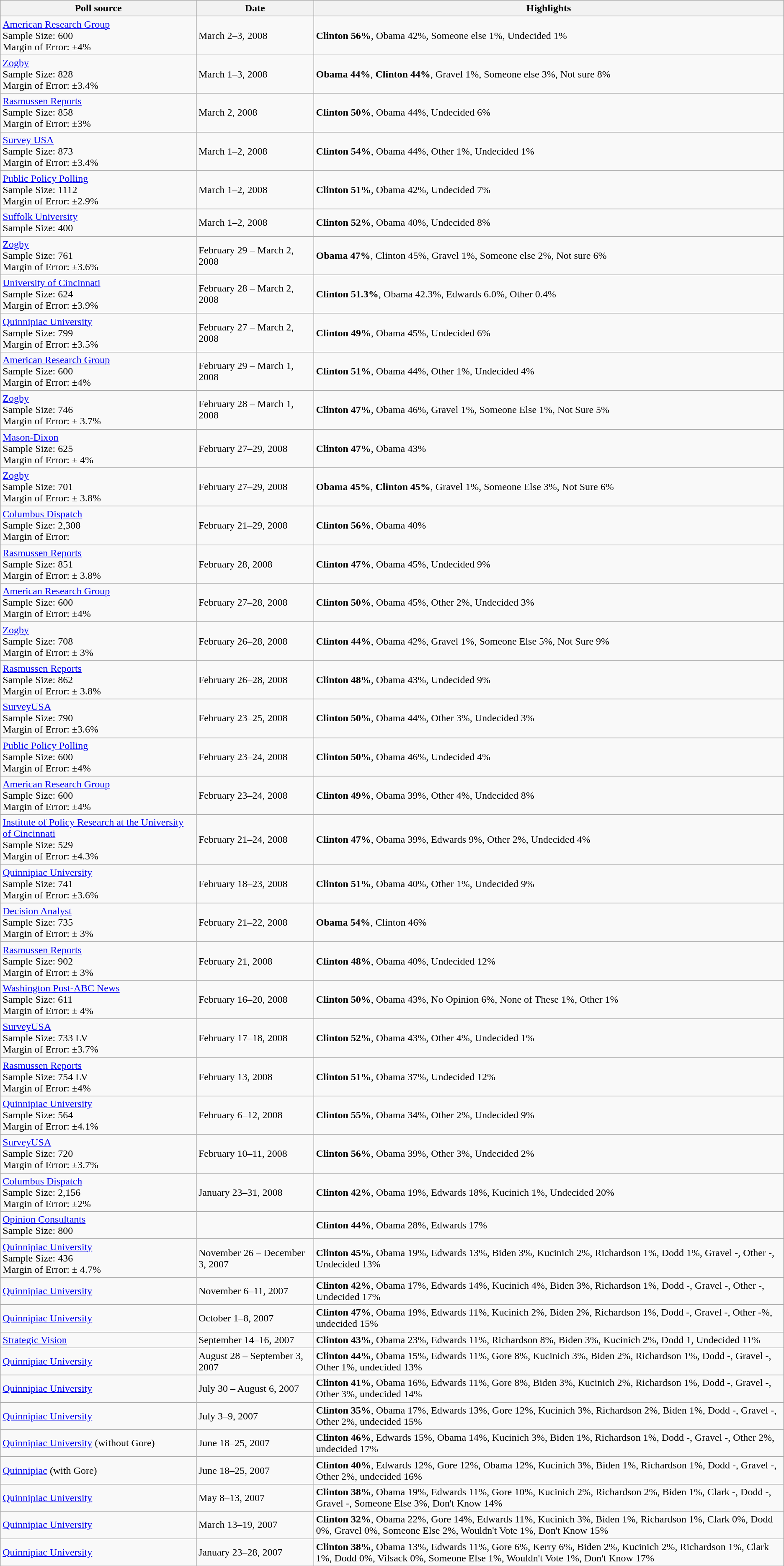<table class="wikitable sortable">
<tr>
<th width="25%">Poll source</th>
<th width="15%">Date</th>
<th width="60%">Highlights</th>
</tr>
<tr>
<td><a href='#'>American Research Group</a><br>Sample Size: 600<br>
Margin of Error: ±4%</td>
<td>March 2–3, 2008</td>
<td><strong>Clinton 56%</strong>, Obama 42%, Someone else 1%, Undecided 1%</td>
</tr>
<tr>
<td><a href='#'>Zogby</a><br>Sample Size: 828<br>
Margin of Error: ±3.4%</td>
<td>March 1–3, 2008</td>
<td><strong>Obama 44%</strong>, <strong>Clinton 44%</strong>, Gravel 1%, Someone else 3%, Not sure 8%</td>
</tr>
<tr>
<td><a href='#'>Rasmussen Reports</a><br>Sample Size: 858<br>
Margin of Error: ±3%</td>
<td>March 2, 2008</td>
<td><strong>Clinton 50%</strong>, Obama 44%, Undecided 6%</td>
</tr>
<tr>
<td><a href='#'>Survey USA</a><br>Sample Size: 873<br>
Margin of Error: ±3.4%</td>
<td>March 1–2, 2008</td>
<td><strong>Clinton 54%</strong>, Obama 44%, Other 1%, Undecided 1%</td>
</tr>
<tr>
<td><a href='#'>Public Policy Polling</a><br>Sample Size: 1112<br>
Margin of Error: ±2.9%</td>
<td>March 1–2, 2008</td>
<td><strong>Clinton 51%</strong>, Obama 42%, Undecided 7%</td>
</tr>
<tr>
<td><a href='#'>Suffolk University</a><br>Sample Size: 400<br></td>
<td>March 1–2, 2008</td>
<td><strong>Clinton 52%</strong>, Obama 40%, Undecided 8%</td>
</tr>
<tr>
<td><a href='#'>Zogby</a><br>Sample Size: 761<br>
Margin of Error: ±3.6%</td>
<td>February 29 – March 2, 2008</td>
<td><strong>Obama 47%</strong>, Clinton 45%, Gravel 1%, Someone else 2%, Not sure 6%</td>
</tr>
<tr>
<td><a href='#'>University of Cincinnati</a><br>Sample Size: 624<br>
Margin of Error: ±3.9%</td>
<td>February 28 – March 2, 2008</td>
<td><strong>Clinton 51.3%</strong>, Obama 42.3%, Edwards 6.0%, Other 0.4%</td>
</tr>
<tr>
<td><a href='#'>Quinnipiac University</a><br>Sample Size: 799<br>
Margin of Error: ±3.5%</td>
<td>February 27 – March 2, 2008</td>
<td><strong>Clinton 49%</strong>, Obama 45%, Undecided 6%</td>
</tr>
<tr>
<td><a href='#'>American Research Group</a><br>Sample Size: 600<br>
Margin of Error: ±4%</td>
<td>February 29 – March 1, 2008</td>
<td><strong>Clinton 51%</strong>, Obama 44%, Other 1%, Undecided 4%</td>
</tr>
<tr>
<td><a href='#'>Zogby</a><br>Sample Size: 746<br>
Margin of Error: ± 3.7%</td>
<td>February 28 – March 1, 2008</td>
<td><strong>Clinton 47%</strong>, Obama 46%, Gravel 1%, Someone Else 1%, Not Sure 5%</td>
</tr>
<tr>
<td><a href='#'>Mason-Dixon</a><br>Sample Size: 625<br>
Margin of Error: ± 4%</td>
<td>February 27–29, 2008</td>
<td><strong>Clinton 47%</strong>, Obama 43%</td>
</tr>
<tr>
<td><a href='#'>Zogby</a><br>Sample Size: 701<br>
Margin of Error: ± 3.8%</td>
<td>February 27–29, 2008</td>
<td><strong>Obama 45%</strong>, <strong>Clinton 45%</strong>, Gravel 1%, Someone Else 3%, Not Sure 6%</td>
</tr>
<tr>
<td><a href='#'>Columbus Dispatch</a><br>Sample Size: 2,308<br>
Margin of Error:</td>
<td>February 21–29, 2008</td>
<td><strong>Clinton 56%</strong>, Obama 40%</td>
</tr>
<tr>
<td><a href='#'>Rasmussen Reports</a><br>Sample Size: 851<br>
Margin of Error: ± 3.8%</td>
<td>February 28, 2008</td>
<td><strong>Clinton 47%</strong>, Obama 45%,  Undecided 9%</td>
</tr>
<tr>
<td><a href='#'>American Research Group</a><br>Sample Size: 600<br>
Margin of Error: ±4%</td>
<td>February 27–28, 2008</td>
<td><strong>Clinton 50%</strong>, Obama 45%, Other 2%, Undecided 3%</td>
</tr>
<tr>
<td><a href='#'>Zogby</a><br>Sample Size: 708<br>
Margin of Error: ± 3%</td>
<td>February 26–28, 2008</td>
<td><strong>Clinton 44%</strong>, Obama 42%, Gravel 1%, Someone Else 5%, Not Sure 9%</td>
</tr>
<tr>
<td><a href='#'>Rasmussen Reports</a><br>Sample Size: 862<br>
Margin of Error: ± 3.8%</td>
<td>February 26–28, 2008</td>
<td><strong>Clinton 48%</strong>, Obama 43%,  Undecided 9%</td>
</tr>
<tr>
<td><a href='#'>SurveyUSA</a><br>Sample Size: 790 <br>
Margin of Error: ±3.6%</td>
<td>February 23–25, 2008</td>
<td><strong>Clinton 50%</strong>, Obama 44%, Other 3%, Undecided 3%</td>
</tr>
<tr>
<td><a href='#'>Public Policy Polling</a><br>Sample Size: 600<br>
Margin of Error: ±4%</td>
<td>February 23–24, 2008</td>
<td><strong>Clinton 50%</strong>, Obama 46%, Undecided 4%</td>
</tr>
<tr>
<td><a href='#'>American Research Group</a><br>Sample Size: 600<br>
Margin of Error: ±4%</td>
<td>February 23–24, 2008</td>
<td><strong>Clinton 49%</strong>, Obama 39%, Other 4%, Undecided 8%</td>
</tr>
<tr>
<td><a href='#'>Institute of Policy Research at the University of Cincinnati</a><br>Sample Size: 529<br>
Margin of Error: ±4.3%</td>
<td>February 21–24, 2008</td>
<td><strong>Clinton 47%</strong>, Obama 39%, Edwards 9%, Other 2%, Undecided 4%</td>
</tr>
<tr>
<td><a href='#'>Quinnipiac University</a><br>Sample Size: 741<br>
Margin of Error: ±3.6%</td>
<td>February 18–23, 2008</td>
<td><strong>Clinton 51%</strong>, Obama 40%, Other 1%, Undecided 9%</td>
</tr>
<tr>
<td><a href='#'>Decision Analyst</a><br>Sample Size: 735<br>
Margin of Error: ± 3%</td>
<td>February 21–22, 2008</td>
<td><strong>Obama 54%</strong>, Clinton 46%</td>
</tr>
<tr>
<td><a href='#'>Rasmussen Reports</a><br>Sample Size: 902<br>
Margin of Error: ± 3%</td>
<td>February 21, 2008</td>
<td><strong>Clinton 48%</strong>, Obama 40%, Undecided 12%</td>
</tr>
<tr>
<td><a href='#'>Washington Post-ABC News</a><br>Sample Size: 611<br>
Margin of Error: ± 4%</td>
<td>February 16–20, 2008</td>
<td><strong>Clinton 50%</strong>, Obama 43%, No Opinion 6%, None of These 1%, Other 1%</td>
</tr>
<tr>
<td><a href='#'>SurveyUSA</a><br>Sample Size: 733 LV<br>
Margin of Error: ±3.7%</td>
<td>February 17–18, 2008</td>
<td><strong>Clinton 52%</strong>, Obama 43%, Other 4%, Undecided 1%</td>
</tr>
<tr>
<td><a href='#'>Rasmussen Reports</a><br>Sample Size: 754 LV<br>
Margin of Error: ±4%</td>
<td>February 13, 2008</td>
<td><strong>Clinton 51%</strong>, Obama 37%, Undecided 12%</td>
</tr>
<tr>
<td><a href='#'>Quinnipiac University</a><br>Sample Size: 564<br>
Margin of Error: ±4.1%</td>
<td>February 6–12, 2008</td>
<td><strong>Clinton 55%</strong>, Obama 34%, Other 2%, Undecided 9%</td>
</tr>
<tr>
<td><a href='#'>SurveyUSA</a><br>Sample Size: 720<br>
Margin of Error: ±3.7%</td>
<td>February 10–11, 2008</td>
<td><strong>Clinton 56%</strong>, Obama 39%, Other 3%, Undecided 2%</td>
</tr>
<tr>
<td><a href='#'>Columbus Dispatch</a><br>Sample Size: 2,156<br>
Margin of Error: ±2%</td>
<td>January 23–31, 2008</td>
<td><strong>Clinton 42%</strong>, Obama 19%, Edwards 18%, Kucinich 1%, Undecided 20%</td>
</tr>
<tr>
<td><a href='#'>Opinion Consultants</a><br>Sample Size: 800</td>
<td></td>
<td><strong>Clinton 44%</strong>, Obama 28%, Edwards 17%</td>
</tr>
<tr>
<td><a href='#'>Quinnipiac University</a><br>Sample Size: 436<br>
Margin of Error: ± 4.7%</td>
<td>November 26 – December 3, 2007</td>
<td><strong>Clinton 45%</strong>, Obama 19%, Edwards 13%, Biden 3%, Kucinich 2%, Richardson 1%, Dodd 1%, Gravel -, Other -, Undecided 13%</td>
</tr>
<tr>
<td><a href='#'>Quinnipiac University</a></td>
<td>November 6–11, 2007</td>
<td><strong>Clinton 42%</strong>, Obama 17%, Edwards 14%, Kucinich 4%, Biden 3%, Richardson 1%, Dodd -, Gravel -, Other -, Undecided 17%</td>
</tr>
<tr>
<td><a href='#'>Quinnipiac University</a></td>
<td>October 1–8, 2007</td>
<td><strong>Clinton 47%</strong>, Obama 19%, Edwards 11%, Kucinich 2%, Biden 2%, Richardson 1%, Dodd -, Gravel -, Other -%, undecided 15%</td>
</tr>
<tr>
<td><a href='#'>Strategic Vision</a></td>
<td>September 14–16, 2007</td>
<td><strong>Clinton 43%</strong>, Obama 23%, Edwards 11%, Richardson 8%, Biden 3%, Kucinich 2%, Dodd 1, Undecided 11%</td>
</tr>
<tr>
<td><a href='#'>Quinnipiac University</a></td>
<td>August 28 – September 3, 2007</td>
<td><strong>Clinton 44%</strong>, Obama 15%, Edwards 11%, Gore 8%, Kucinich 3%, Biden 2%, Richardson 1%, Dodd -, Gravel -, Other 1%, undecided 13%</td>
</tr>
<tr>
<td><a href='#'>Quinnipiac University</a></td>
<td>July 30 – August 6, 2007</td>
<td><strong>Clinton 41%</strong>, Obama 16%, Edwards 11%, Gore 8%, Biden 3%, Kucinich 2%, Richardson 1%, Dodd -, Gravel -, Other 3%, undecided 14%</td>
</tr>
<tr>
<td><a href='#'>Quinnipiac University</a></td>
<td>July 3–9, 2007</td>
<td><strong>Clinton 35%</strong>, Obama 17%, Edwards 13%, Gore 12%, Kucinich 3%, Richardson 2%, Biden 1%, Dodd -, Gravel -, Other 2%, undecided 15%</td>
</tr>
<tr>
<td><a href='#'>Quinnipiac University</a> (without Gore)</td>
<td>June 18–25, 2007</td>
<td><strong>Clinton 46%</strong>, Edwards 15%, Obama 14%, Kucinich 3%, Biden 1%, Richardson 1%, Dodd -, Gravel -, Other 2%, undecided 17%</td>
</tr>
<tr>
<td><a href='#'>Quinnipiac</a> (with Gore)</td>
<td>June 18–25, 2007</td>
<td><strong>Clinton 40%</strong>, Edwards 12%, Gore 12%, Obama 12%, Kucinich 3%, Biden 1%, Richardson 1%, Dodd -, Gravel -, Other 2%, undecided 16%</td>
</tr>
<tr>
<td><a href='#'>Quinnipiac University</a></td>
<td>May 8–13, 2007</td>
<td><strong>Clinton 38%</strong>, Obama 19%, Edwards 11%, Gore 10%, Kucinich 2%, Richardson 2%, Biden 1%, Clark -, Dodd -, Gravel -, Someone Else 3%, Don't Know 14%</td>
</tr>
<tr>
<td><a href='#'>Quinnipiac University</a></td>
<td>March 13–19, 2007</td>
<td><strong>Clinton 32%</strong>, Obama 22%, Gore 14%, Edwards 11%, Kucinich 3%, Biden 1%, Richardson 1%, Clark 0%, Dodd 0%, Gravel 0%, Someone Else 2%, Wouldn't Vote 1%, Don't Know 15%</td>
</tr>
<tr>
<td><a href='#'>Quinnipiac University</a></td>
<td>January 23–28, 2007</td>
<td><strong>Clinton 38%</strong>, Obama 13%, Edwards 11%, Gore 6%, Kerry 6%, Biden 2%, Kucinich 2%, Richardson 1%, Clark 1%, Dodd 0%, Vilsack 0%, Someone Else 1%, Wouldn't Vote 1%, Don't Know 17%</td>
</tr>
</table>
